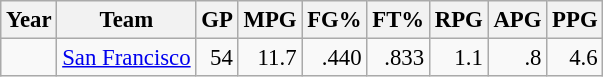<table class="wikitable sortable" style="font-size:95%; text-align:right;">
<tr>
<th>Year</th>
<th>Team</th>
<th>GP</th>
<th>MPG</th>
<th>FG%</th>
<th>FT%</th>
<th>RPG</th>
<th>APG</th>
<th>PPG</th>
</tr>
<tr>
<td style="text-align:left;"></td>
<td style="text-align:left;"><a href='#'>San Francisco</a></td>
<td>54</td>
<td>11.7</td>
<td>.440</td>
<td>.833</td>
<td>1.1</td>
<td>.8</td>
<td>4.6</td>
</tr>
</table>
